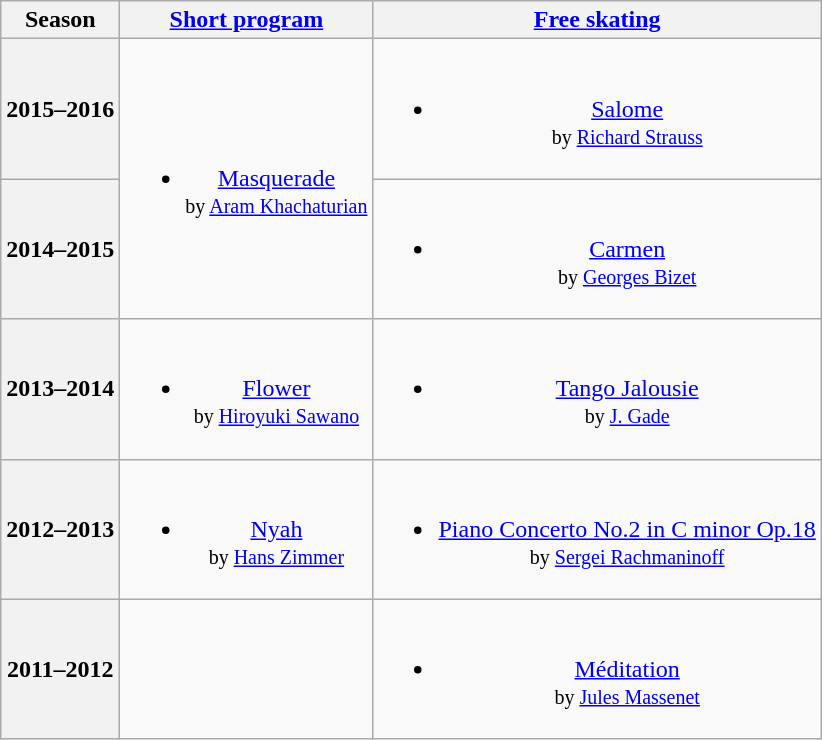<table class="wikitable" style="text-align:center">
<tr>
<th>Season</th>
<th><a href='#'>Short program</a></th>
<th><a href='#'>Free skating</a></th>
</tr>
<tr>
<th>2015–2016</th>
<td rowspan=2><br><ul><li><a href='#'>Masquerade</a> <br><small> by <a href='#'>Aram Khachaturian</a> </small></li></ul></td>
<td><br><ul><li><a href='#'>Salome</a> <br><small> by <a href='#'>Richard Strauss</a> </small></li></ul></td>
</tr>
<tr>
<th>2014–2015</th>
<td><br><ul><li><a href='#'>Carmen</a> <br><small> by <a href='#'>Georges Bizet</a> </small></li></ul></td>
</tr>
<tr>
<th>2013–2014</th>
<td><br><ul><li><a href='#'>Flower</a><br><small> by <a href='#'>Hiroyuki Sawano</a></small></li></ul></td>
<td><br><ul><li><a href='#'>Tango Jalousie</a><br><small>by <a href='#'>J. Gade</a></small></li></ul></td>
</tr>
<tr>
<th>2012–2013</th>
<td><br><ul><li><a href='#'>Nyah</a><br><small> by <a href='#'>Hans Zimmer</a></small></li></ul></td>
<td><br><ul><li><a href='#'>Piano Concerto No.2 in C minor Op.18</a> <br><small>by <a href='#'>Sergei Rachmaninoff</a></small></li></ul></td>
</tr>
<tr>
<th>2011–2012</th>
<td></td>
<td><br><ul><li><a href='#'>Méditation</a> <br><small> by <a href='#'>Jules Massenet</a></small></li></ul></td>
</tr>
</table>
